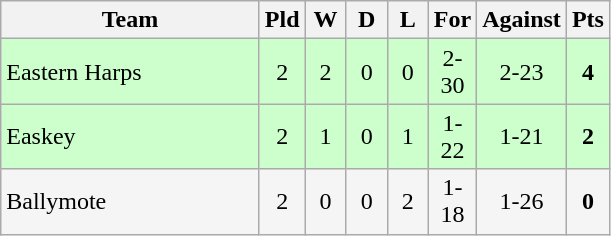<table class="wikitable">
<tr>
<th width=165>Team</th>
<th width=20>Pld</th>
<th width=20>W</th>
<th width=20>D</th>
<th width=20>L</th>
<th width=20>For</th>
<th width=20>Against</th>
<th width=20>Pts</th>
</tr>
<tr align=center style="background:#ccffcc;">
<td style="text-align:left;">Eastern Harps</td>
<td>2</td>
<td>2</td>
<td>0</td>
<td>0</td>
<td>2-30</td>
<td>2-23</td>
<td><strong>4</strong></td>
</tr>
<tr align=center style="background:#ccffcc;">
<td style="text-align:left;">Easkey</td>
<td>2</td>
<td>1</td>
<td>0</td>
<td>1</td>
<td>1-22</td>
<td>1-21</td>
<td><strong>2</strong></td>
</tr>
<tr align=center style="background:#f5f5f5;">
<td style="text-align:left;">Ballymote</td>
<td>2</td>
<td>0</td>
<td>0</td>
<td>2</td>
<td>1-18</td>
<td>1-26</td>
<td><strong>0</strong></td>
</tr>
</table>
